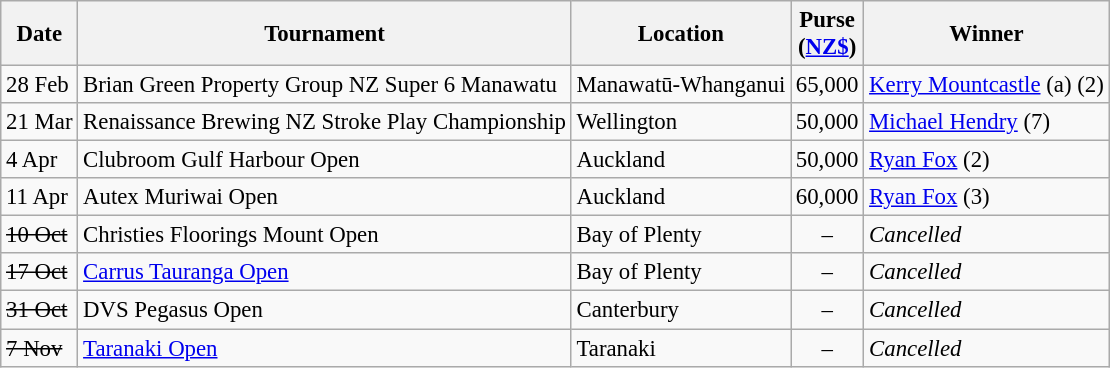<table class="wikitable" style="font-size:95%">
<tr>
<th>Date</th>
<th>Tournament</th>
<th>Location</th>
<th>Purse<br>(<a href='#'>NZ$</a>)</th>
<th>Winner</th>
</tr>
<tr>
<td>28 Feb</td>
<td>Brian Green Property Group NZ Super 6 Manawatu</td>
<td>Manawatū-Whanganui</td>
<td align=right>65,000</td>
<td> <a href='#'>Kerry Mountcastle</a> (a) (2)</td>
</tr>
<tr>
<td>21 Mar</td>
<td>Renaissance Brewing NZ Stroke Play Championship</td>
<td>Wellington</td>
<td align=right>50,000</td>
<td> <a href='#'>Michael Hendry</a> (7)</td>
</tr>
<tr>
<td>4 Apr</td>
<td>Clubroom Gulf Harbour Open</td>
<td>Auckland</td>
<td align=right>50,000</td>
<td> <a href='#'>Ryan Fox</a> (2)</td>
</tr>
<tr>
<td>11 Apr</td>
<td>Autex Muriwai Open</td>
<td>Auckland</td>
<td align=right>60,000</td>
<td> <a href='#'>Ryan Fox</a> (3)</td>
</tr>
<tr>
<td><s>10 Oct</s></td>
<td>Christies Floorings Mount Open</td>
<td>Bay of Plenty</td>
<td align=center>–</td>
<td><em>Cancelled</em></td>
</tr>
<tr>
<td><s>17 Oct</s></td>
<td><a href='#'>Carrus Tauranga Open</a></td>
<td>Bay of Plenty</td>
<td align=center>–</td>
<td><em>Cancelled</em></td>
</tr>
<tr>
<td><s>31 Oct</s></td>
<td>DVS Pegasus Open</td>
<td>Canterbury</td>
<td align=center>–</td>
<td><em>Cancelled</em></td>
</tr>
<tr>
<td><s>7 Nov</s></td>
<td><a href='#'>Taranaki Open</a></td>
<td>Taranaki</td>
<td align=center>–</td>
<td><em>Cancelled</em></td>
</tr>
</table>
